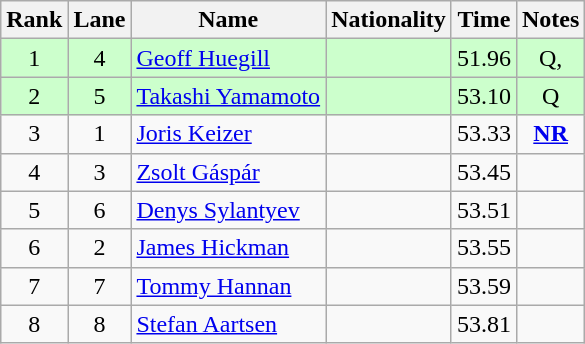<table class="wikitable sortable" style="text-align:center">
<tr>
<th>Rank</th>
<th>Lane</th>
<th>Name</th>
<th>Nationality</th>
<th>Time</th>
<th>Notes</th>
</tr>
<tr bgcolor=ccffcc>
<td>1</td>
<td>4</td>
<td align=left><a href='#'>Geoff Huegill</a></td>
<td align=left></td>
<td>51.96</td>
<td>Q, </td>
</tr>
<tr bgcolor=ccffcc>
<td>2</td>
<td>5</td>
<td align=left><a href='#'>Takashi Yamamoto</a></td>
<td align=left></td>
<td>53.10</td>
<td>Q</td>
</tr>
<tr>
<td>3</td>
<td>1</td>
<td align=left><a href='#'>Joris Keizer</a></td>
<td align=left></td>
<td>53.33</td>
<td><strong><a href='#'>NR</a></strong></td>
</tr>
<tr>
<td>4</td>
<td>3</td>
<td align=left><a href='#'>Zsolt Gáspár</a></td>
<td align=left></td>
<td>53.45</td>
<td></td>
</tr>
<tr>
<td>5</td>
<td>6</td>
<td align=left><a href='#'>Denys Sylantyev</a></td>
<td align=left></td>
<td>53.51</td>
<td></td>
</tr>
<tr>
<td>6</td>
<td>2</td>
<td align=left><a href='#'>James Hickman</a></td>
<td align=left></td>
<td>53.55</td>
<td></td>
</tr>
<tr>
<td>7</td>
<td>7</td>
<td align=left><a href='#'>Tommy Hannan</a></td>
<td align=left></td>
<td>53.59</td>
<td></td>
</tr>
<tr>
<td>8</td>
<td>8</td>
<td align=left><a href='#'>Stefan Aartsen</a></td>
<td align=left></td>
<td>53.81</td>
<td></td>
</tr>
</table>
